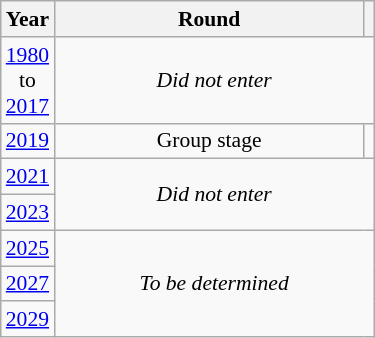<table class="wikitable" style="text-align: center; font-size:90%">
<tr>
<th>Year</th>
<th style="width:200px">Round</th>
<th></th>
</tr>
<tr>
<td><a href='#'>1980</a><br>to<br><a href='#'>2017</a></td>
<td colspan="2"><em>Did not enter</em></td>
</tr>
<tr>
<td><a href='#'>2019</a></td>
<td>Group stage</td>
<td></td>
</tr>
<tr>
<td><a href='#'>2021</a></td>
<td colspan="2" rowspan="2"><em>Did not enter</em></td>
</tr>
<tr>
<td><a href='#'>2023</a></td>
</tr>
<tr>
<td><a href='#'>2025</a></td>
<td colspan="2" rowspan="3"><em>To be determined</em></td>
</tr>
<tr>
<td><a href='#'>2027</a></td>
</tr>
<tr>
<td><a href='#'>2029</a></td>
</tr>
</table>
